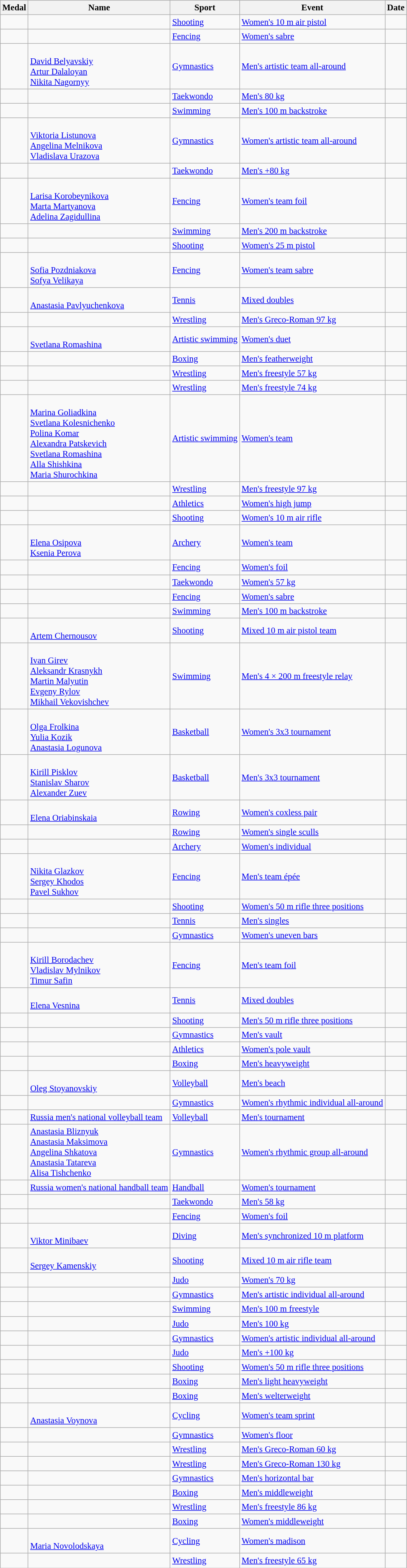<table class="wikitable sortable" style="font-size:95%">
<tr>
<th>Medal</th>
<th>Name</th>
<th>Sport</th>
<th>Event</th>
<th>Date</th>
</tr>
<tr>
<td></td>
<td></td>
<td><a href='#'>Shooting</a></td>
<td><a href='#'>Women's 10 m air pistol</a></td>
<td></td>
</tr>
<tr>
<td></td>
<td></td>
<td><a href='#'>Fencing</a></td>
<td><a href='#'>Women's sabre</a></td>
<td></td>
</tr>
<tr>
<td></td>
<td><br><a href='#'>David Belyavskiy</a><br><a href='#'>Artur Dalaloyan</a><br><a href='#'>Nikita Nagornyy</a></td>
<td><a href='#'>Gymnastics</a></td>
<td><a href='#'>Men's artistic team all-around</a></td>
<td></td>
</tr>
<tr>
<td></td>
<td></td>
<td><a href='#'>Taekwondo</a></td>
<td><a href='#'>Men's 80 kg</a></td>
<td></td>
</tr>
<tr>
<td></td>
<td></td>
<td><a href='#'>Swimming</a></td>
<td><a href='#'>Men's 100 m backstroke</a></td>
<td></td>
</tr>
<tr>
<td></td>
<td><br><a href='#'>Viktoria Listunova</a><br><a href='#'>Angelina Melnikova</a><br><a href='#'>Vladislava Urazova</a></td>
<td><a href='#'>Gymnastics</a></td>
<td><a href='#'>Women's artistic team all-around</a></td>
<td></td>
</tr>
<tr>
<td></td>
<td></td>
<td><a href='#'>Taekwondo</a></td>
<td><a href='#'>Men's +80 kg</a></td>
<td></td>
</tr>
<tr>
<td></td>
<td><br><a href='#'>Larisa Korobeynikova</a><br><a href='#'>Marta Martyanova</a><br><a href='#'>Adelina Zagidullina</a></td>
<td><a href='#'>Fencing</a></td>
<td><a href='#'>Women's team foil</a></td>
<td></td>
</tr>
<tr>
<td></td>
<td></td>
<td><a href='#'>Swimming</a></td>
<td><a href='#'>Men's 200 m backstroke</a></td>
<td></td>
</tr>
<tr>
<td></td>
<td></td>
<td><a href='#'>Shooting</a></td>
<td><a href='#'>Women's 25 m pistol</a></td>
<td></td>
</tr>
<tr>
<td></td>
<td><br><a href='#'>Sofia Pozdniakova</a><br><a href='#'>Sofya Velikaya</a></td>
<td><a href='#'>Fencing</a></td>
<td><a href='#'>Women's team sabre</a></td>
<td></td>
</tr>
<tr>
<td></td>
<td><br><a href='#'>Anastasia Pavlyuchenkova</a></td>
<td><a href='#'>Tennis</a></td>
<td><a href='#'>Mixed doubles</a></td>
<td></td>
</tr>
<tr>
<td></td>
<td></td>
<td><a href='#'>Wrestling</a></td>
<td><a href='#'>Men's Greco-Roman 97 kg</a></td>
<td></td>
</tr>
<tr>
<td></td>
<td><br><a href='#'>Svetlana Romashina</a></td>
<td><a href='#'>Artistic swimming</a></td>
<td><a href='#'>Women's duet</a></td>
<td></td>
</tr>
<tr>
<td></td>
<td></td>
<td><a href='#'>Boxing</a></td>
<td><a href='#'>Men's featherweight</a></td>
<td></td>
</tr>
<tr>
<td></td>
<td></td>
<td><a href='#'>Wrestling</a></td>
<td><a href='#'>Men's freestyle 57 kg</a></td>
<td></td>
</tr>
<tr>
<td></td>
<td></td>
<td><a href='#'>Wrestling</a></td>
<td><a href='#'>Men's freestyle 74 kg</a></td>
<td></td>
</tr>
<tr>
<td></td>
<td><br><a href='#'>Marina Goliadkina</a><br><a href='#'>Svetlana Kolesnichenko</a><br><a href='#'>Polina Komar</a><br><a href='#'>Alexandra Patskevich</a><br><a href='#'>Svetlana Romashina</a><br><a href='#'>Alla Shishkina</a><br><a href='#'>Maria Shurochkina</a></td>
<td><a href='#'>Artistic swimming</a></td>
<td><a href='#'>Women's team</a></td>
<td></td>
</tr>
<tr>
<td></td>
<td></td>
<td><a href='#'>Wrestling</a></td>
<td><a href='#'>Men's freestyle 97 kg</a></td>
<td></td>
</tr>
<tr>
<td></td>
<td></td>
<td><a href='#'>Athletics</a></td>
<td><a href='#'>Women's high jump</a></td>
<td></td>
</tr>
<tr>
<td></td>
<td></td>
<td><a href='#'>Shooting</a></td>
<td><a href='#'>Women's 10 m air rifle</a></td>
<td></td>
</tr>
<tr>
<td></td>
<td><br><a href='#'>Elena Osipova</a><br><a href='#'>Ksenia Perova</a></td>
<td><a href='#'>Archery</a></td>
<td><a href='#'>Women's team</a></td>
<td></td>
</tr>
<tr>
<td></td>
<td></td>
<td><a href='#'>Fencing</a></td>
<td><a href='#'>Women's foil</a></td>
<td></td>
</tr>
<tr>
<td></td>
<td></td>
<td><a href='#'>Taekwondo</a></td>
<td><a href='#'>Women's 57 kg</a></td>
<td></td>
</tr>
<tr>
<td></td>
<td></td>
<td><a href='#'>Fencing</a></td>
<td><a href='#'>Women's sabre</a></td>
<td></td>
</tr>
<tr>
<td></td>
<td></td>
<td><a href='#'>Swimming</a></td>
<td><a href='#'>Men's 100 m backstroke</a></td>
<td></td>
</tr>
<tr>
<td></td>
<td><br><a href='#'>Artem Chernousov</a></td>
<td><a href='#'>Shooting</a></td>
<td><a href='#'>Mixed 10 m air pistol team</a></td>
<td></td>
</tr>
<tr>
<td></td>
<td><br><a href='#'>Ivan Girev</a><br><a href='#'>Aleksandr Krasnykh</a><br><a href='#'>Martin Malyutin</a><br><a href='#'>Evgeny Rylov</a><br><a href='#'>Mikhail Vekovishchev</a></td>
<td><a href='#'>Swimming</a></td>
<td><a href='#'>Men's 4 × 200 m freestyle relay</a></td>
<td></td>
</tr>
<tr>
<td></td>
<td><br><a href='#'>Olga Frolkina</a><br><a href='#'>Yulia Kozik</a><br><a href='#'>Anastasia Logunova</a></td>
<td><a href='#'>Basketball</a></td>
<td><a href='#'>Women's 3x3 tournament</a></td>
<td></td>
</tr>
<tr>
<td></td>
<td><br><a href='#'>Kirill Pisklov</a><br><a href='#'>Stanislav Sharov</a><br><a href='#'>Alexander Zuev</a></td>
<td><a href='#'>Basketball</a></td>
<td><a href='#'>Men's 3x3 tournament</a></td>
<td></td>
</tr>
<tr>
<td></td>
<td><br><a href='#'>Elena Oriabinskaia</a></td>
<td><a href='#'>Rowing</a></td>
<td><a href='#'>Women's coxless pair</a></td>
<td></td>
</tr>
<tr>
<td></td>
<td></td>
<td><a href='#'>Rowing</a></td>
<td><a href='#'>Women's single sculls</a></td>
<td></td>
</tr>
<tr>
<td></td>
<td></td>
<td><a href='#'>Archery</a></td>
<td><a href='#'>Women's individual</a></td>
<td></td>
</tr>
<tr>
<td></td>
<td><br><a href='#'>Nikita Glazkov</a><br><a href='#'>Sergey Khodos</a><br><a href='#'>Pavel Sukhov</a></td>
<td><a href='#'>Fencing</a></td>
<td><a href='#'>Men's team épée</a></td>
<td></td>
</tr>
<tr>
<td></td>
<td></td>
<td><a href='#'>Shooting</a></td>
<td><a href='#'>Women's 50 m rifle three positions</a></td>
<td></td>
</tr>
<tr>
<td></td>
<td></td>
<td><a href='#'>Tennis</a></td>
<td><a href='#'>Men's singles</a></td>
<td></td>
</tr>
<tr>
<td></td>
<td></td>
<td><a href='#'>Gymnastics</a></td>
<td><a href='#'>Women's uneven bars</a></td>
<td></td>
</tr>
<tr>
<td></td>
<td><br><a href='#'>Kirill Borodachev</a><br><a href='#'>Vladislav Mylnikov</a><br><a href='#'>Timur Safin</a></td>
<td><a href='#'>Fencing</a></td>
<td><a href='#'>Men's team foil</a></td>
<td></td>
</tr>
<tr>
<td></td>
<td><br><a href='#'>Elena Vesnina</a></td>
<td><a href='#'>Tennis</a></td>
<td><a href='#'>Mixed doubles</a></td>
<td></td>
</tr>
<tr>
<td></td>
<td></td>
<td><a href='#'>Shooting</a></td>
<td><a href='#'>Men's 50 m rifle three positions</a></td>
<td></td>
</tr>
<tr>
<td></td>
<td></td>
<td><a href='#'>Gymnastics</a></td>
<td><a href='#'>Men's vault</a></td>
<td></td>
</tr>
<tr>
<td></td>
<td></td>
<td><a href='#'>Athletics</a></td>
<td><a href='#'>Women's pole vault</a></td>
<td></td>
</tr>
<tr>
<td></td>
<td></td>
<td><a href='#'>Boxing</a></td>
<td><a href='#'>Men's heavyweight</a></td>
<td></td>
</tr>
<tr>
<td></td>
<td><br><a href='#'>Oleg Stoyanovskiy</a></td>
<td><a href='#'>Volleyball</a></td>
<td><a href='#'>Men's beach</a></td>
<td></td>
</tr>
<tr>
<td></td>
<td></td>
<td><a href='#'>Gymnastics</a></td>
<td><a href='#'>Women's rhythmic individual all-around</a></td>
<td></td>
</tr>
<tr>
<td></td>
<td><a href='#'>Russia men's national volleyball team</a><br></td>
<td><a href='#'>Volleyball</a></td>
<td><a href='#'>Men's tournament</a></td>
<td></td>
</tr>
<tr>
<td></td>
<td><a href='#'>Anastasia Bliznyuk</a><br><a href='#'>Anastasia Maksimova</a><br><a href='#'>Angelina Shkatova</a><br><a href='#'>Anastasia Tatareva</a><br><a href='#'>Alisa Tishchenko</a></td>
<td><a href='#'>Gymnastics</a></td>
<td><a href='#'>Women's rhythmic group all-around</a></td>
<td></td>
</tr>
<tr>
<td></td>
<td><a href='#'>Russia women's national handball team</a><br></td>
<td><a href='#'>Handball</a></td>
<td><a href='#'>Women's tournament</a></td>
<td></td>
</tr>
<tr>
<td></td>
<td></td>
<td><a href='#'>Taekwondo</a></td>
<td><a href='#'>Men's 58 kg</a></td>
<td></td>
</tr>
<tr>
<td></td>
<td></td>
<td><a href='#'>Fencing</a></td>
<td><a href='#'>Women's foil</a></td>
<td></td>
</tr>
<tr>
<td></td>
<td><br><a href='#'>Viktor Minibaev</a></td>
<td><a href='#'>Diving</a></td>
<td><a href='#'>Men's synchronized 10 m platform</a></td>
<td></td>
</tr>
<tr>
<td></td>
<td><br><a href='#'>Sergey Kamenskiy</a></td>
<td><a href='#'>Shooting</a></td>
<td><a href='#'>Mixed 10 m air rifle team</a></td>
<td></td>
</tr>
<tr>
<td></td>
<td></td>
<td><a href='#'>Judo</a></td>
<td><a href='#'>Women's 70 kg</a></td>
<td></td>
</tr>
<tr>
<td></td>
<td></td>
<td><a href='#'>Gymnastics</a></td>
<td><a href='#'>Men's artistic individual all-around</a></td>
<td></td>
</tr>
<tr>
<td></td>
<td></td>
<td><a href='#'>Swimming</a></td>
<td><a href='#'>Men's 100 m freestyle</a></td>
<td></td>
</tr>
<tr>
<td></td>
<td></td>
<td><a href='#'>Judo</a></td>
<td><a href='#'>Men's 100 kg</a></td>
<td></td>
</tr>
<tr>
<td></td>
<td></td>
<td><a href='#'>Gymnastics</a></td>
<td><a href='#'>Women's artistic individual all-around</a></td>
<td></td>
</tr>
<tr>
<td></td>
<td></td>
<td><a href='#'>Judo</a></td>
<td><a href='#'>Men's +100 kg</a></td>
<td></td>
</tr>
<tr>
<td></td>
<td></td>
<td><a href='#'>Shooting</a></td>
<td><a href='#'>Women's 50 m rifle three positions</a></td>
<td></td>
</tr>
<tr>
<td></td>
<td></td>
<td><a href='#'>Boxing</a></td>
<td><a href='#'>Men's light heavyweight</a></td>
<td></td>
</tr>
<tr>
<td></td>
<td></td>
<td><a href='#'>Boxing</a></td>
<td><a href='#'>Men's welterweight</a></td>
<td></td>
</tr>
<tr>
<td></td>
<td><br><a href='#'>Anastasia Voynova</a></td>
<td><a href='#'>Cycling</a></td>
<td><a href='#'>Women's team sprint</a></td>
<td></td>
</tr>
<tr>
<td></td>
<td></td>
<td><a href='#'>Gymnastics</a></td>
<td><a href='#'>Women's floor</a></td>
<td></td>
</tr>
<tr>
<td></td>
<td></td>
<td><a href='#'>Wrestling</a></td>
<td><a href='#'>Men's Greco-Roman 60 kg</a></td>
<td></td>
</tr>
<tr>
<td></td>
<td></td>
<td><a href='#'>Wrestling</a></td>
<td><a href='#'>Men's Greco-Roman 130 kg</a></td>
<td></td>
</tr>
<tr>
<td></td>
<td></td>
<td><a href='#'>Gymnastics</a></td>
<td><a href='#'>Men's horizontal bar</a></td>
<td></td>
</tr>
<tr>
<td></td>
<td></td>
<td><a href='#'>Boxing</a></td>
<td><a href='#'>Men's middleweight</a></td>
<td></td>
</tr>
<tr>
<td></td>
<td></td>
<td><a href='#'>Wrestling</a></td>
<td><a href='#'>Men's freestyle 86 kg</a></td>
<td></td>
</tr>
<tr>
<td></td>
<td></td>
<td><a href='#'>Boxing</a></td>
<td><a href='#'>Women's middleweight</a></td>
<td></td>
</tr>
<tr>
<td></td>
<td><br><a href='#'>Maria Novolodskaya</a></td>
<td><a href='#'>Cycling</a></td>
<td><a href='#'>Women's madison</a></td>
<td></td>
</tr>
<tr>
<td></td>
<td></td>
<td><a href='#'>Wrestling</a></td>
<td><a href='#'>Men's freestyle 65 kg</a></td>
<td></td>
</tr>
</table>
